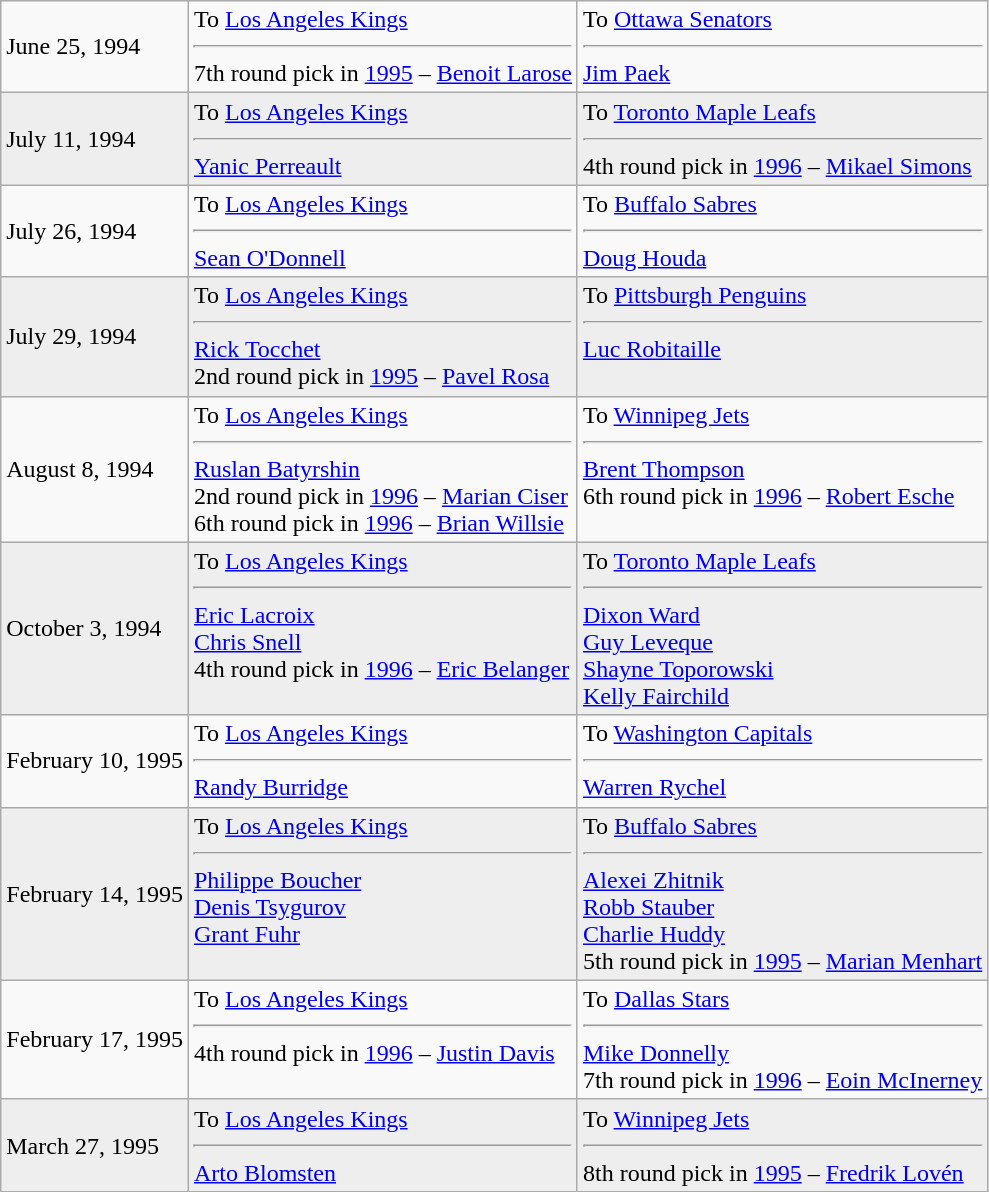<table class="wikitable">
<tr>
<td>June 25, 1994</td>
<td valign="top">To <a href='#'>Los Angeles Kings</a><hr>7th round pick in <a href='#'>1995</a> – <a href='#'>Benoit Larose</a></td>
<td valign="top">To <a href='#'>Ottawa Senators</a><hr><a href='#'>Jim Paek</a></td>
</tr>
<tr style="background:#eee;">
<td>July 11, 1994</td>
<td valign="top">To <a href='#'>Los Angeles Kings</a><hr><a href='#'>Yanic Perreault</a></td>
<td valign="top">To <a href='#'>Toronto Maple Leafs</a><hr>4th round pick in <a href='#'>1996</a> – <a href='#'>Mikael Simons</a></td>
</tr>
<tr>
<td>July 26, 1994</td>
<td valign="top">To <a href='#'>Los Angeles Kings</a><hr><a href='#'>Sean O'Donnell</a></td>
<td valign="top">To <a href='#'>Buffalo Sabres</a><hr><a href='#'>Doug Houda</a></td>
</tr>
<tr style="background:#eee;">
<td>July 29, 1994</td>
<td valign="top">To <a href='#'>Los Angeles Kings</a><hr><a href='#'>Rick Tocchet</a> <br> 2nd round pick in <a href='#'>1995</a> – <a href='#'>Pavel Rosa</a></td>
<td valign="top">To <a href='#'>Pittsburgh Penguins</a><hr><a href='#'>Luc Robitaille</a></td>
</tr>
<tr>
<td>August 8, 1994</td>
<td valign="top">To <a href='#'>Los Angeles Kings</a><hr><a href='#'>Ruslan Batyrshin</a> <br> 2nd round pick in <a href='#'>1996</a> – <a href='#'>Marian Ciser</a> <br> 6th round pick in <a href='#'>1996</a> – <a href='#'>Brian Willsie</a></td>
<td valign="top">To <a href='#'>Winnipeg Jets</a><hr><a href='#'>Brent Thompson</a> <br> 6th round pick in <a href='#'>1996</a> – <a href='#'>Robert Esche</a></td>
</tr>
<tr style="background:#eee;">
<td>October 3, 1994</td>
<td valign="top">To <a href='#'>Los Angeles Kings</a><hr><a href='#'>Eric Lacroix</a> <br> <a href='#'>Chris Snell</a> <br> 4th round pick in <a href='#'>1996</a> – <a href='#'>Eric Belanger</a></td>
<td valign="top">To <a href='#'>Toronto Maple Leafs</a><hr><a href='#'>Dixon Ward</a> <br> <a href='#'>Guy Leveque</a> <br> <a href='#'>Shayne Toporowski</a> <br> <a href='#'>Kelly Fairchild</a></td>
</tr>
<tr>
<td>February 10, 1995</td>
<td valign="top">To <a href='#'>Los Angeles Kings</a><hr><a href='#'>Randy Burridge</a></td>
<td valign="top">To <a href='#'>Washington Capitals</a><hr><a href='#'>Warren Rychel</a></td>
</tr>
<tr style="background:#eee;">
<td>February 14, 1995</td>
<td valign="top">To <a href='#'>Los Angeles Kings</a><hr><a href='#'>Philippe Boucher</a> <br> <a href='#'>Denis Tsygurov</a> <br> <a href='#'>Grant Fuhr</a></td>
<td valign="top">To <a href='#'>Buffalo Sabres</a><hr><a href='#'>Alexei Zhitnik</a> <br> <a href='#'>Robb Stauber</a> <br> <a href='#'>Charlie Huddy</a> <br> 5th round pick in <a href='#'>1995</a> – <a href='#'>Marian Menhart</a></td>
</tr>
<tr>
<td>February 17, 1995</td>
<td valign="top">To <a href='#'>Los Angeles Kings</a><hr>4th round pick in <a href='#'>1996</a> – <a href='#'>Justin Davis</a></td>
<td valign="top">To <a href='#'>Dallas Stars</a><hr><a href='#'>Mike Donnelly</a> <br> 7th round pick in <a href='#'>1996</a> – <a href='#'>Eoin McInerney</a></td>
</tr>
<tr style="background:#eee;">
<td>March 27, 1995</td>
<td valign="top">To <a href='#'>Los Angeles Kings</a><hr><a href='#'>Arto Blomsten</a></td>
<td valign="top">To <a href='#'>Winnipeg Jets</a><hr>8th round pick in <a href='#'>1995</a> – <a href='#'>Fredrik Lovén</a></td>
</tr>
</table>
